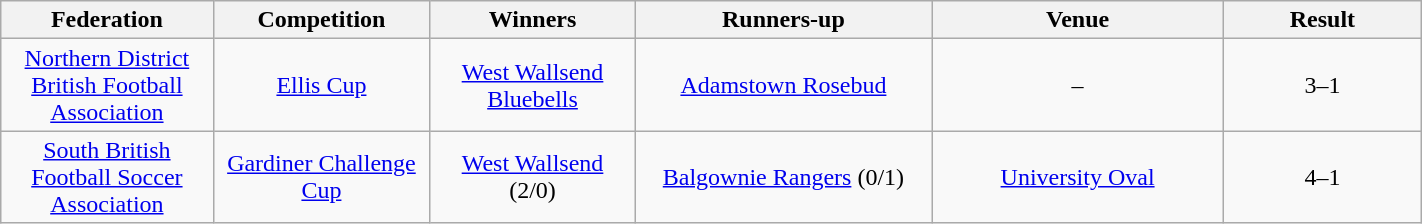<table class="wikitable" width="75%">
<tr>
<th style="width:10em">Federation</th>
<th style="width:10em">Competition</th>
<th style="width:10em">Winners</th>
<th style="width:15em">Runners-up</th>
<th style="width:15em">Venue</th>
<th style="width:10em">Result</th>
</tr>
<tr>
<td align="center"><a href='#'>Northern District British Football Association</a></td>
<td align="center"><a href='#'>Ellis Cup</a></td>
<td align="center"><a href='#'>West Wallsend Bluebells</a></td>
<td align="center"><a href='#'>Adamstown Rosebud</a></td>
<td align="center">–</td>
<td align="center">3–1</td>
</tr>
<tr>
<td align="center"><a href='#'>South British Football Soccer Association</a></td>
<td align="center"><a href='#'>Gardiner Challenge Cup</a></td>
<td align="center"><a href='#'>West Wallsend</a> (2/0)</td>
<td align="center"><a href='#'>Balgownie Rangers</a> (0/1)</td>
<td align="center"><a href='#'>University Oval</a></td>
<td align="center">4–1</td>
</tr>
</table>
